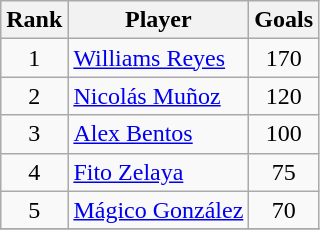<table class="wikitable">
<tr>
<th>Rank</th>
<th>Player</th>
<th>Goals</th>
</tr>
<tr>
<td align=center>1</td>
<td><a href='#'>Williams Reyes</a></td>
<td align=center>170</td>
</tr>
<tr>
<td align=center>2</td>
<td><a href='#'>Nicolás Muñoz</a></td>
<td align=center>120</td>
</tr>
<tr>
<td align=center>3</td>
<td><a href='#'>Alex Bentos</a></td>
<td align=center>100</td>
</tr>
<tr>
<td align=center>4</td>
<td><a href='#'>Fito Zelaya</a></td>
<td align=center>75</td>
</tr>
<tr>
<td align=center>5</td>
<td><a href='#'>Mágico González</a></td>
<td align=center>70</td>
</tr>
<tr>
</tr>
</table>
